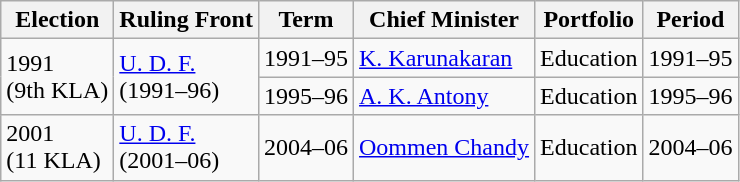<table class="wikitable">
<tr>
<th>Election</th>
<th>Ruling Front</th>
<th>Term</th>
<th>Chief Minister</th>
<th>Portfolio</th>
<th>Period</th>
</tr>
<tr>
<td rowspan="2">1991<br>(9th KLA)</td>
<td rowspan="2"><a href='#'>U. D. F.</a><br>(1991–96)</td>
<td>1991–95</td>
<td><a href='#'>K. Karunakaran</a></td>
<td>Education</td>
<td>1991–95</td>
</tr>
<tr>
<td>1995–96</td>
<td><a href='#'>A. K. Antony</a></td>
<td>Education</td>
<td>1995–96</td>
</tr>
<tr>
<td>2001<br>(11 KLA)</td>
<td><a href='#'>U. D. F.</a><br>(2001–06)</td>
<td>2004–06</td>
<td><a href='#'>Oommen Chandy</a></td>
<td>Education</td>
<td>2004–06</td>
</tr>
</table>
